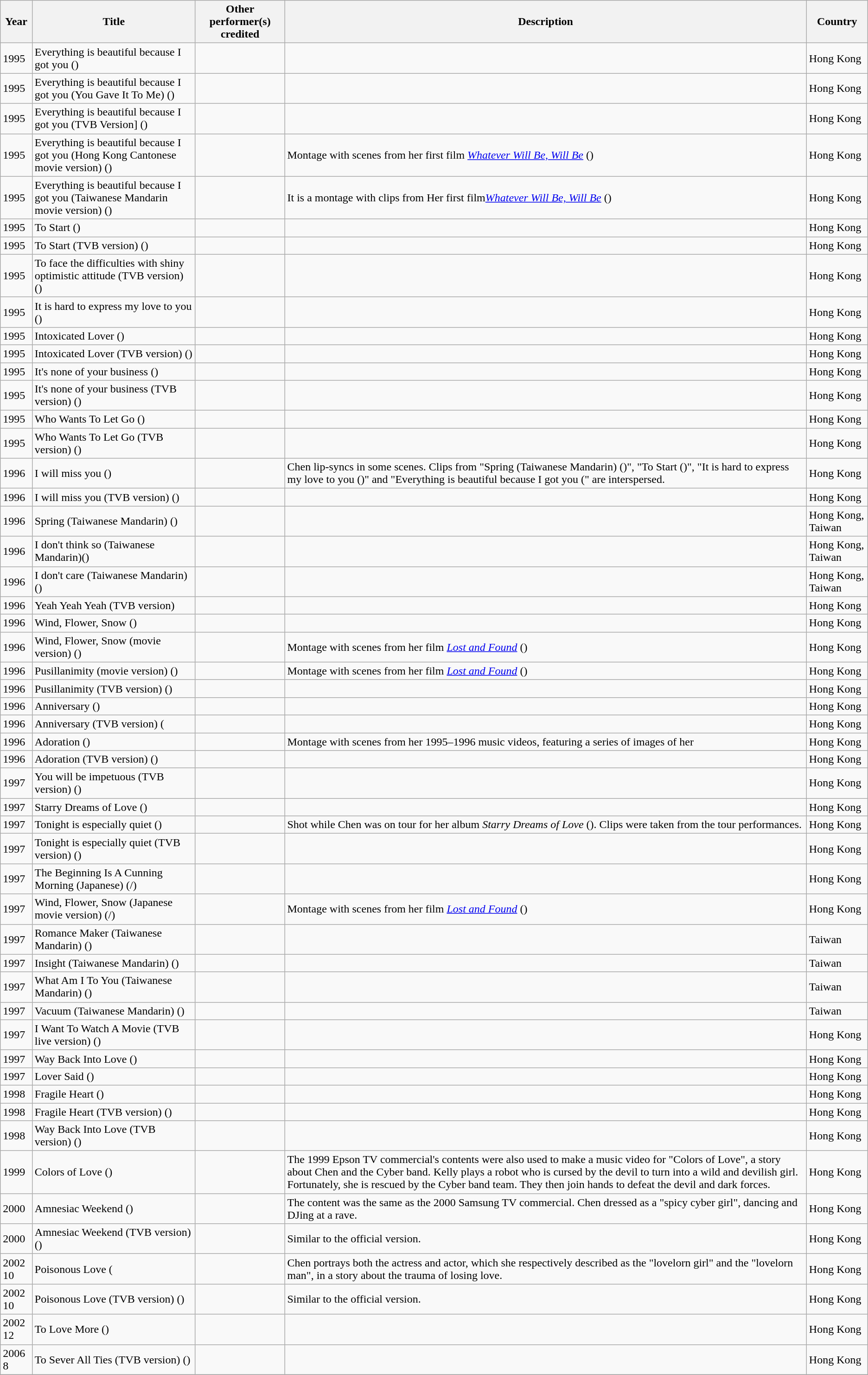<table class="wikitable">
<tr>
<th>Year</th>
<th>Title</th>
<th>Other performer(s) credited</th>
<th>Description</th>
<th>Country</th>
</tr>
<tr>
<td rowspan=1>1995</td>
<td>Everything is beautiful because I got you ()</td>
<td></td>
<td></td>
<td>Hong Kong</td>
</tr>
<tr>
<td rowspan=1>1995</td>
<td>Everything is beautiful because I got you (You Gave It To Me) ()</td>
<td></td>
<td></td>
<td>Hong Kong</td>
</tr>
<tr>
<td rowspan=1>1995</td>
<td>Everything is beautiful because I got you (TVB Version] ()</td>
<td></td>
<td></td>
<td>Hong Kong</td>
</tr>
<tr>
<td rowspan=1>1995</td>
<td>Everything is beautiful because I got you (Hong Kong Cantonese movie version) ()</td>
<td></td>
<td>Montage with scenes from her first film <em><a href='#'>Whatever Will Be, Will Be</a></em> ()</td>
<td>Hong Kong</td>
</tr>
<tr>
<td rowspan=1>1995</td>
<td>Everything is beautiful because I got you (Taiwanese Mandarin movie version) ()</td>
<td></td>
<td>It is a montage with clips from Her first film<em><a href='#'>Whatever Will Be, Will Be</a></em> ()</td>
<td>Hong Kong</td>
</tr>
<tr>
<td rowspan=1>1995</td>
<td>To Start ()</td>
<td></td>
<td></td>
<td>Hong Kong</td>
</tr>
<tr>
<td rowspan=1>1995</td>
<td>To Start (TVB version) ()</td>
<td></td>
<td></td>
<td>Hong Kong</td>
</tr>
<tr>
<td rowspan=1>1995</td>
<td>To face the difficulties with shiny optimistic attitude (TVB version) ()</td>
<td></td>
<td></td>
<td>Hong Kong</td>
</tr>
<tr>
<td rowspan=1>1995</td>
<td>It is hard to express my love to you ()</td>
<td></td>
<td></td>
<td>Hong Kong</td>
</tr>
<tr>
<td rowspan=1>1995</td>
<td>Intoxicated Lover ()</td>
<td></td>
<td></td>
<td>Hong Kong</td>
</tr>
<tr>
<td rowspan=1>1995</td>
<td>Intoxicated Lover (TVB version) ()</td>
<td></td>
<td></td>
<td>Hong Kong</td>
</tr>
<tr>
<td rowspan=1>1995</td>
<td>It's none of your business ()</td>
<td></td>
<td></td>
<td>Hong Kong</td>
</tr>
<tr>
<td rowspan=1>1995</td>
<td>It's none of your business (TVB version) ()</td>
<td></td>
<td></td>
<td>Hong Kong</td>
</tr>
<tr>
<td rowspan=1>1995</td>
<td>Who Wants To Let Go ()</td>
<td></td>
<td></td>
<td>Hong Kong</td>
</tr>
<tr>
<td rowspan=1>1995</td>
<td>Who Wants To Let Go (TVB version) ()</td>
<td></td>
<td></td>
<td>Hong Kong</td>
</tr>
<tr>
<td rowspan=1>1996</td>
<td>I will miss you ()</td>
<td></td>
<td>Chen lip-syncs in some scenes. Clips from "Spring (Taiwanese Mandarin) ()", "To Start ()", "It is hard to express my love to you ()" and  "Everything is beautiful because I got you (" are interspersed.</td>
<td>Hong Kong</td>
</tr>
<tr>
<td rowspan=1>1996</td>
<td>I will miss you (TVB version) ()</td>
<td></td>
<td></td>
<td>Hong Kong</td>
</tr>
<tr>
<td rowspan=1>1996</td>
<td>Spring (Taiwanese Mandarin) ()</td>
<td></td>
<td></td>
<td>Hong Kong, Taiwan</td>
</tr>
<tr>
<td rowspan=1>1996</td>
<td>I don't think so (Taiwanese Mandarin)()</td>
<td></td>
<td></td>
<td>Hong Kong, Taiwan</td>
</tr>
<tr>
<td rowspan=1>1996</td>
<td>I don't care (Taiwanese Mandarin) ()</td>
<td></td>
<td></td>
<td>Hong Kong, Taiwan</td>
</tr>
<tr>
<td rowspan=1>1996</td>
<td>Yeah Yeah Yeah (TVB version)</td>
<td></td>
<td></td>
<td>Hong Kong</td>
</tr>
<tr>
<td rowspan=1>1996</td>
<td>Wind, Flower, Snow ()</td>
<td></td>
<td></td>
<td>Hong Kong</td>
</tr>
<tr>
<td rowspan=1>1996</td>
<td>Wind, Flower, Snow (movie version) ()</td>
<td></td>
<td>Montage with scenes from her film <em><a href='#'>Lost and Found</a></em> ()</td>
<td>Hong Kong</td>
</tr>
<tr>
<td rowspan=1>1996</td>
<td>Pusillanimity (movie version) ()</td>
<td></td>
<td>Montage with scenes from her film <em><a href='#'>Lost and Found</a></em> ()</td>
<td>Hong Kong</td>
</tr>
<tr>
<td rowspan=1>1996</td>
<td>Pusillanimity (TVB version) ()</td>
<td></td>
<td></td>
<td>Hong Kong</td>
</tr>
<tr>
<td rowspan=1>1996</td>
<td>Anniversary ()</td>
<td></td>
<td></td>
<td>Hong Kong</td>
</tr>
<tr>
<td rowspan=1>1996</td>
<td>Anniversary (TVB version) (</td>
<td></td>
<td></td>
<td>Hong Kong</td>
</tr>
<tr>
<td rowspan=1>1996</td>
<td>Adoration ()</td>
<td></td>
<td>Montage with scenes from her 1995–1996 music videos, featuring a series of images of her</td>
<td>Hong Kong</td>
</tr>
<tr>
<td rowspan=1>1996</td>
<td>Adoration (TVB version) ()</td>
<td></td>
<td></td>
<td>Hong Kong</td>
</tr>
<tr>
<td rowspan=1>1997</td>
<td>You will be impetuous (TVB version) ()</td>
<td></td>
<td></td>
<td>Hong Kong</td>
</tr>
<tr>
<td rowspan=1>1997</td>
<td>Starry Dreams of Love ()</td>
<td></td>
<td></td>
<td>Hong Kong</td>
</tr>
<tr>
<td rowspan=1>1997</td>
<td>Tonight is especially quiet ()</td>
<td></td>
<td>Shot while Chen was on tour for her album <em>Starry Dreams of Love</em> (). Clips were taken from the tour performances.</td>
<td>Hong Kong</td>
</tr>
<tr>
<td rowspan=1>1997</td>
<td>Tonight is especially quiet (TVB version) ()</td>
<td></td>
<td></td>
<td>Hong Kong</td>
</tr>
<tr>
<td rowspan=1>1997</td>
<td>The Beginning Is A Cunning Morning (Japanese) (/)</td>
<td></td>
<td></td>
<td>Hong Kong</td>
</tr>
<tr>
<td rowspan=1>1997</td>
<td>Wind, Flower, Snow  (Japanese movie version) (/)</td>
<td></td>
<td>Montage with scenes from her film <em><a href='#'>Lost and Found</a></em> ()</td>
<td>Hong Kong</td>
</tr>
<tr>
<td rowspan=1>1997</td>
<td>Romance Maker (Taiwanese Mandarin) ()</td>
<td></td>
<td></td>
<td>Taiwan</td>
</tr>
<tr>
<td rowspan=1>1997</td>
<td>Insight (Taiwanese Mandarin) ()</td>
<td></td>
<td></td>
<td>Taiwan</td>
</tr>
<tr>
<td rowspan=1>1997</td>
<td>What Am I To You (Taiwanese Mandarin) ()</td>
<td></td>
<td></td>
<td>Taiwan</td>
</tr>
<tr>
<td rowspan=1>1997</td>
<td>Vacuum (Taiwanese Mandarin) ()</td>
<td></td>
<td></td>
<td>Taiwan</td>
</tr>
<tr>
<td rowspan=1>1997</td>
<td>I Want To Watch A Movie (TVB live version) ()</td>
<td></td>
<td></td>
<td>Hong Kong</td>
</tr>
<tr>
<td rowspan=1>1997</td>
<td>Way Back Into Love ()</td>
<td></td>
<td></td>
<td>Hong Kong</td>
</tr>
<tr>
<td rowspan=1>1997</td>
<td>Lover Said ()</td>
<td></td>
<td></td>
<td>Hong Kong</td>
</tr>
<tr>
<td rowspan=1>1998</td>
<td>Fragile Heart ()</td>
<td></td>
<td></td>
<td>Hong Kong</td>
</tr>
<tr>
<td rowspan=1>1998</td>
<td>Fragile Heart (TVB version) ()</td>
<td></td>
<td></td>
<td>Hong Kong</td>
</tr>
<tr>
<td rowspan=1>1998</td>
<td>Way Back Into Love (TVB version) ()</td>
<td></td>
<td></td>
<td>Hong Kong</td>
</tr>
<tr>
<td rowspan=1>1999</td>
<td>Colors of Love ()</td>
<td></td>
<td>The 1999 Epson TV commercial's contents were also used to make a music video for "Colors of Love", a story about Chen and the Cyber band. Kelly plays a robot who is cursed by the devil to turn into a wild and devilish girl. Fortunately, she is rescued by the Cyber band team. They then join hands to defeat the devil and dark forces.</td>
<td>Hong Kong</td>
</tr>
<tr>
<td rowspan=1>2000</td>
<td>Amnesiac Weekend ()</td>
<td></td>
<td>The content was the same as the 2000 Samsung TV commercial. Chen dressed as a "spicy cyber girl", dancing and DJing at a rave.</td>
<td>Hong Kong</td>
</tr>
<tr>
<td rowspan=1>2000</td>
<td>Amnesiac Weekend (TVB version) ()</td>
<td></td>
<td>Similar to the official version.</td>
<td>Hong Kong</td>
</tr>
<tr>
<td rowspan=1>2002 10</td>
<td>Poisonous Love  (</td>
<td></td>
<td>Chen portrays both the actress and actor, which she respectively described as the "lovelorn girl" and the "lovelorn man", in a story about the trauma of losing love.</td>
<td>Hong Kong</td>
</tr>
<tr>
<td rowspan=1>2002 10</td>
<td>Poisonous Love (TVB version) ()</td>
<td></td>
<td>Similar to the official version.</td>
<td>Hong Kong</td>
</tr>
<tr>
<td rowspan=1>2002 12</td>
<td>To Love More ()</td>
<td></td>
<td></td>
<td>Hong Kong</td>
</tr>
<tr>
<td rowspan=1>2006 8</td>
<td>To Sever All Ties (TVB version) ()</td>
<td></td>
<td></td>
<td>Hong Kong</td>
</tr>
<tr>
</tr>
</table>
